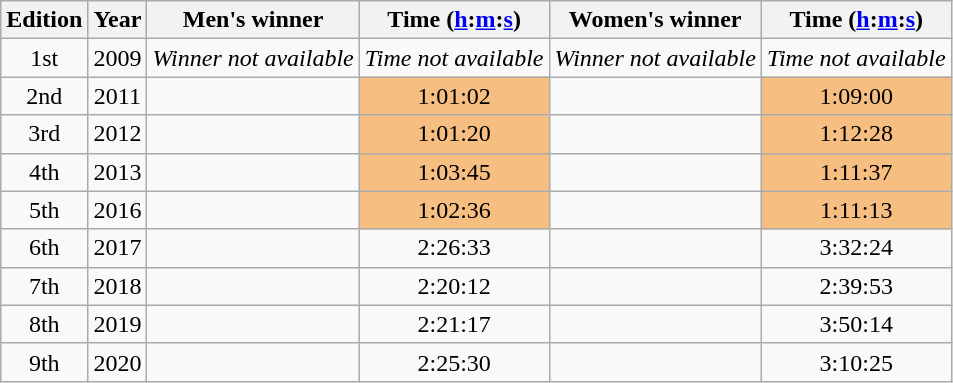<table class="wikitable sortable" style="text-align:center">
<tr>
<th class=unsortable>Edition</th>
<th>Year</th>
<th class=unsortable>Men's winner</th>
<th>Time (<a href='#'>h</a>:<a href='#'>m</a>:<a href='#'>s</a>)</th>
<th class=unsortable>Women's winner</th>
<th>Time (<a href='#'>h</a>:<a href='#'>m</a>:<a href='#'>s</a>)</th>
</tr>
<tr>
<td>1st</td>
<td>2009</td>
<td><em>Winner not available</em></td>
<td><em>Time not available</em></td>
<td><em>Winner not available</em></td>
<td><em>Time not available</em></td>
</tr>
<tr>
<td>2nd</td>
<td>2011</td>
<td align=left></td>
<td bgcolor=#F7BE81>1:01:02</td>
<td align=left></td>
<td bgcolor=#F7BE81>1:09:00</td>
</tr>
<tr>
<td>3rd</td>
<td>2012</td>
<td align=left></td>
<td bgcolor=#F7BE81>1:01:20</td>
<td align=left></td>
<td bgcolor=#F7BE81>1:12:28</td>
</tr>
<tr>
<td>4th</td>
<td>2013</td>
<td align=left></td>
<td bgcolor=#F7BE81>1:03:45</td>
<td align=left></td>
<td bgcolor=#F7BE81>1:11:37</td>
</tr>
<tr>
<td>5th</td>
<td>2016</td>
<td align=left></td>
<td bgcolor=#F7BE81>1:02:36</td>
<td align=left></td>
<td bgcolor=#F7BE81>1:11:13</td>
</tr>
<tr>
<td>6th</td>
<td>2017</td>
<td align=left></td>
<td>2:26:33</td>
<td align=left></td>
<td>3:32:24</td>
</tr>
<tr>
<td>7th</td>
<td>2018</td>
<td align=left></td>
<td>2:20:12</td>
<td align=left></td>
<td>2:39:53</td>
</tr>
<tr>
<td>8th</td>
<td>2019</td>
<td align=left></td>
<td>2:21:17</td>
<td align=left></td>
<td>3:50:14</td>
</tr>
<tr>
<td>9th</td>
<td>2020</td>
<td align=left></td>
<td>2:25:30</td>
<td align=left></td>
<td>3:10:25</td>
</tr>
</table>
